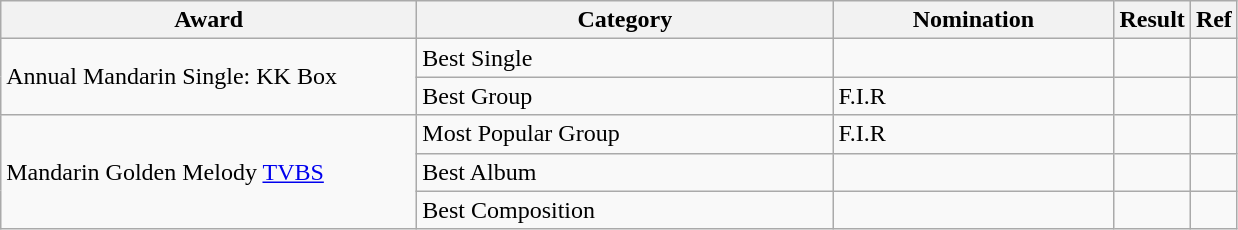<table class="wikitable">
<tr>
<th width="270">Award</th>
<th width="270">Category</th>
<th width="180">Nomination</th>
<th>Result</th>
<th>Ref</th>
</tr>
<tr>
<td rowspan="2">Annual Mandarin Single: KK Box</td>
<td>Best Single</td>
<td></td>
<td></td>
<td align="center"></td>
</tr>
<tr>
<td>Best Group</td>
<td>F.I.R</td>
<td></td>
<td align="center"></td>
</tr>
<tr>
<td rowspan="3">Mandarin Golden Melody <a href='#'>TVBS</a></td>
<td>Most Popular Group</td>
<td>F.I.R</td>
<td></td>
<td align="center"></td>
</tr>
<tr>
<td>Best Album</td>
<td></td>
<td></td>
<td align="center"></td>
</tr>
<tr>
<td>Best Composition</td>
<td></td>
<td></td>
<td align="center"></td>
</tr>
</table>
